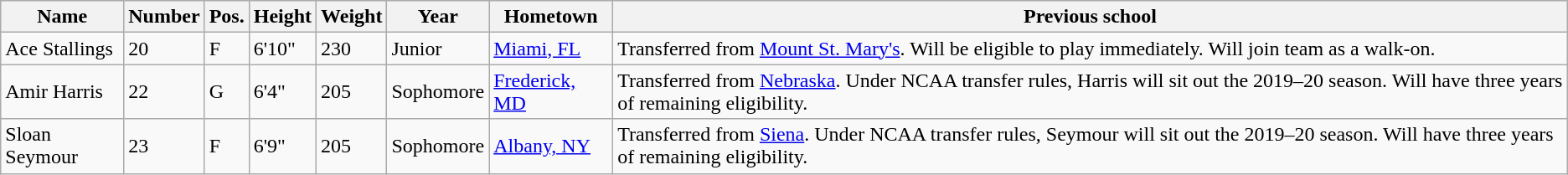<table class="wikitable sortable" border="1">
<tr>
<th>Name</th>
<th>Number</th>
<th>Pos.</th>
<th>Height</th>
<th>Weight</th>
<th>Year</th>
<th>Hometown</th>
<th class="unsortable">Previous school</th>
</tr>
<tr>
<td>Ace Stallings</td>
<td>20</td>
<td>F</td>
<td>6'10"</td>
<td>230</td>
<td>Junior</td>
<td><a href='#'>Miami, FL</a></td>
<td>Transferred from <a href='#'>Mount St. Mary's</a>. Will be eligible to play immediately. Will join team as a walk-on.</td>
</tr>
<tr>
<td>Amir Harris</td>
<td>22</td>
<td>G</td>
<td>6'4"</td>
<td>205</td>
<td>Sophomore</td>
<td><a href='#'>Frederick, MD</a></td>
<td>Transferred from <a href='#'>Nebraska</a>. Under NCAA transfer rules, Harris will sit out the 2019–20 season. Will have three years of remaining eligibility.</td>
</tr>
<tr>
<td>Sloan Seymour</td>
<td>23</td>
<td>F</td>
<td>6'9"</td>
<td>205</td>
<td>Sophomore</td>
<td><a href='#'>Albany, NY</a></td>
<td>Transferred from <a href='#'>Siena</a>. Under NCAA transfer rules, Seymour will sit out the 2019–20 season. Will have three years of remaining eligibility.</td>
</tr>
</table>
